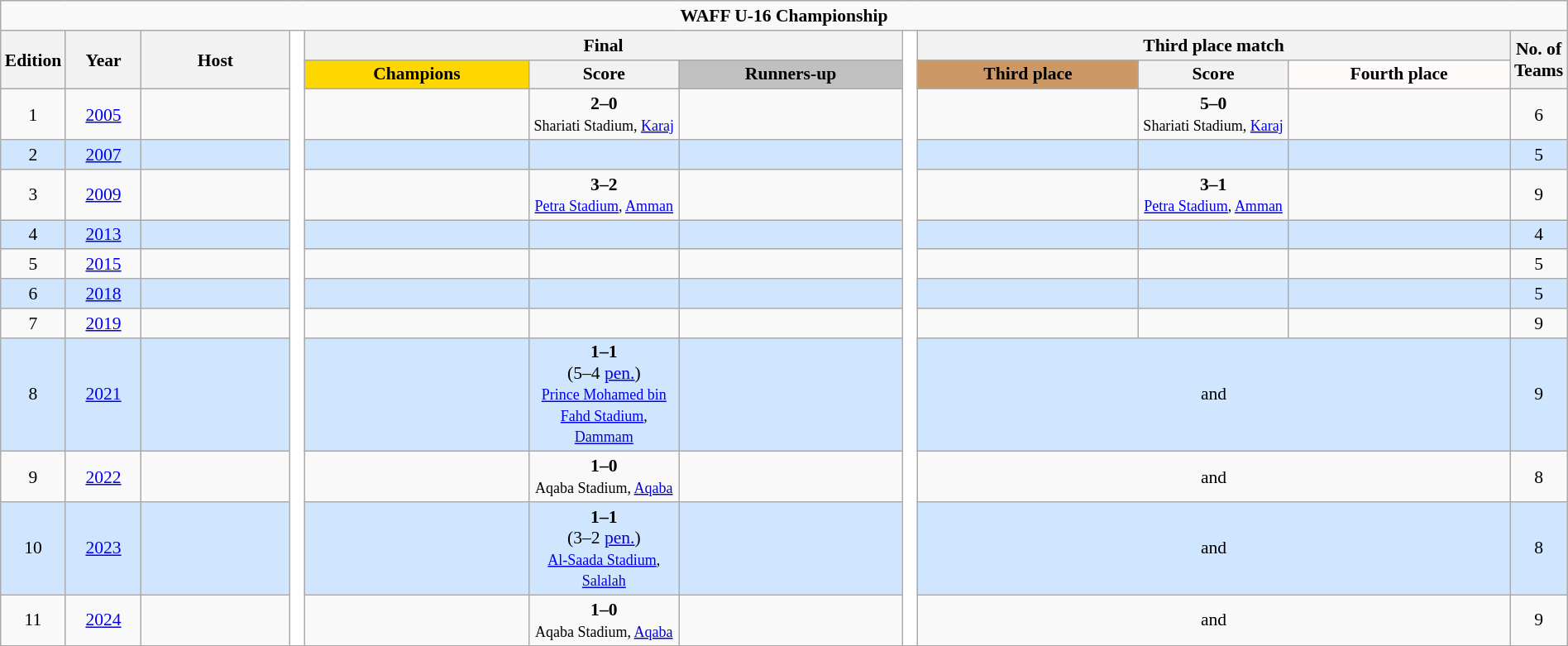<table class="wikitable" style="font-size:90%; text-align:center; width:100%;">
<tr>
<td colspan=12 width = 100%><strong>WAFF U-16 Championship</strong></td>
</tr>
<tr>
<th rowspan=2 width=3%>Edition</th>
<th rowspan=2 width=5%>Year</th>
<th rowspan=2 width=10%>Host</th>
<th rowspan="13" width="1%" style="background:#ffffff;"></th>
<th colspan=3>Final</th>
<th rowspan="13" width="1%" style="background:#ffffff;"></th>
<th colspan=3>Third place match</th>
<th rowspan=2 width=4%>No. of Teams</th>
</tr>
<tr>
<th style="width:15%; background:gold;">Champions</th>
<th width=10%>Score</th>
<th style="width:15%; background:silver;">Runners-up</th>
<th style="width:15%; background:#c96;">Third place</th>
<th width=10%>Score</th>
<th style="width:15%; background:snow;">Fourth place</th>
</tr>
<tr>
<td>1</td>
<td><a href='#'>2005</a></td>
<td align="left"></td>
<td><strong></strong></td>
<td><strong>2–0</strong><br><small>Shariati Stadium, <a href='#'>Karaj</a></small></td>
<td></td>
<td></td>
<td><strong>5–0</strong><br><small>Shariati Stadium, <a href='#'>Karaj</a></small></td>
<td></td>
<td>6</td>
</tr>
<tr style="background:#D0E6FF">
<td>2</td>
<td><a href='#'>2007</a></td>
<td align="left"></td>
<td><strong></strong></td>
<td></td>
<td></td>
<td></td>
<td></td>
<td></td>
<td>5</td>
</tr>
<tr>
<td>3</td>
<td><a href='#'>2009</a></td>
<td align="left"></td>
<td><strong></strong></td>
<td><strong>3–2</strong><br><small><a href='#'>Petra Stadium</a>, <a href='#'>Amman</a></small></td>
<td></td>
<td></td>
<td><strong>3–1</strong><br><small><a href='#'>Petra Stadium</a>, <a href='#'>Amman</a></small></td>
<td></td>
<td>9</td>
</tr>
<tr style="background:#D0E6FF">
<td>4</td>
<td><a href='#'>2013</a></td>
<td align="left"></td>
<td><strong></strong></td>
<td></td>
<td></td>
<td></td>
<td></td>
<td></td>
<td>4</td>
</tr>
<tr>
<td>5</td>
<td><a href='#'>2015</a></td>
<td align="left"></td>
<td><strong></strong></td>
<td></td>
<td></td>
<td></td>
<td></td>
<td></td>
<td>5</td>
</tr>
<tr style="background:#D0E6FF">
<td>6</td>
<td><a href='#'>2018</a></td>
<td align="left"></td>
<td><strong></strong></td>
<td></td>
<td></td>
<td></td>
<td></td>
<td></td>
<td>5</td>
</tr>
<tr>
<td>7</td>
<td><a href='#'>2019</a></td>
<td align="left"></td>
<td><strong></strong></td>
<td></td>
<td></td>
<td></td>
<td></td>
<td></td>
<td>9</td>
</tr>
<tr style="background:#D0E6FF">
<td>8</td>
<td><a href='#'>2021</a></td>
<td align="left"></td>
<td><strong></strong></td>
<td><strong>1–1</strong> <br>(5–4 <a href='#'>pen.</a>)<br><small><a href='#'>Prince Mohamed bin Fahd Stadium</a>, <a href='#'>Dammam</a></small></td>
<td></td>
<td colspan="3"> and </td>
<td>9</td>
</tr>
<tr>
<td>9</td>
<td><a href='#'>2022</a></td>
<td align="left"></td>
<td><strong></strong></td>
<td><strong>1–0</strong><br><small>Aqaba Stadium, <a href='#'>Aqaba</a></small></td>
<td></td>
<td colspan="3"> and </td>
<td>8</td>
</tr>
<tr style="background:#D0E6FF">
<td>10</td>
<td><a href='#'>2023</a></td>
<td align="left"></td>
<td><strong></strong></td>
<td><strong>1–1</strong> <br>(3–2 <a href='#'>pen.</a>)<br><small><a href='#'>Al-Saada Stadium</a>, <a href='#'>Salalah</a></small></td>
<td></td>
<td colspan="3"> and </td>
<td>8</td>
</tr>
<tr>
<td>11</td>
<td><a href='#'>2024</a></td>
<td align="left"></td>
<td><strong></strong></td>
<td><strong>1–0</strong><br><small>Aqaba Stadium, <a href='#'>Aqaba</a></small></td>
<td></td>
<td colspan="3"> and </td>
<td>9</td>
</tr>
</table>
